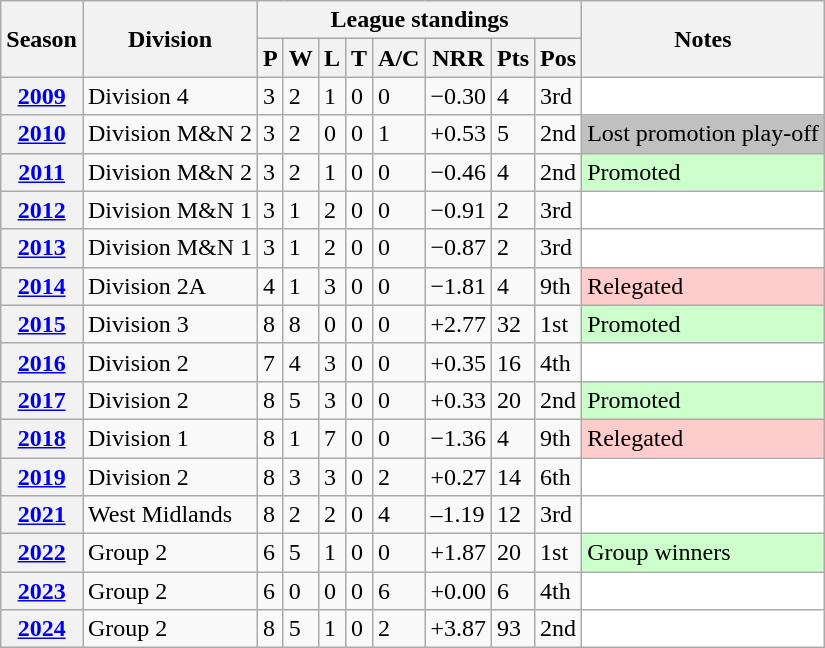<table class="wikitable sortable">
<tr>
<th scope="col" rowspan="2">Season</th>
<th scope="col" rowspan="2">Division</th>
<th scope="col" colspan="8">League standings</th>
<th scope="col" rowspan="2">Notes</th>
</tr>
<tr>
<th scope="col">P</th>
<th scope="col">W</th>
<th scope="col">L</th>
<th scope="col">T</th>
<th scope="col">A/C</th>
<th scope="col">NRR</th>
<th scope="col">Pts</th>
<th scope="col">Pos</th>
</tr>
<tr>
<th scope="row"><a href='#'>2009</a></th>
<td>Division 4</td>
<td>3</td>
<td>2</td>
<td>1</td>
<td>0</td>
<td>0</td>
<td>−0.30</td>
<td>4</td>
<td>3rd</td>
<td style="background: white;"></td>
</tr>
<tr>
<th scope="row"><a href='#'>2010</a></th>
<td>Division M&N 2</td>
<td>3</td>
<td>2</td>
<td>0</td>
<td>0</td>
<td>1</td>
<td>+0.53</td>
<td>5</td>
<td>2nd</td>
<td style="background: silver;">Lost promotion play-off</td>
</tr>
<tr>
<th scope="row"><a href='#'>2011</a></th>
<td>Division M&N 2</td>
<td>3</td>
<td>2</td>
<td>1</td>
<td>0</td>
<td>0</td>
<td>−0.46</td>
<td>4</td>
<td>2nd</td>
<td style="background: #cfc;">Promoted</td>
</tr>
<tr>
<th scope="row"><a href='#'>2012</a></th>
<td>Division M&N 1</td>
<td>3</td>
<td>1</td>
<td>2</td>
<td>0</td>
<td>0</td>
<td>−0.91</td>
<td>2</td>
<td>3rd</td>
<td style="background: white;"></td>
</tr>
<tr>
<th scope="row"><a href='#'>2013</a></th>
<td>Division M&N 1</td>
<td>3</td>
<td>1</td>
<td>2</td>
<td>0</td>
<td>0</td>
<td>−0.87</td>
<td>2</td>
<td>3rd</td>
<td style="background: white;"></td>
</tr>
<tr>
<th scope="row"><a href='#'>2014</a></th>
<td>Division 2A</td>
<td>4</td>
<td>1</td>
<td>3</td>
<td>0</td>
<td>0</td>
<td>−1.81</td>
<td>4</td>
<td>9th</td>
<td style="background: #ffcccc;">Relegated</td>
</tr>
<tr>
<th scope="row"><a href='#'>2015</a></th>
<td>Division 3</td>
<td>8</td>
<td>8</td>
<td>0</td>
<td>0</td>
<td>0</td>
<td>+2.77</td>
<td>32</td>
<td>1st</td>
<td style="background: #cfc;">Promoted</td>
</tr>
<tr>
<th scope="row"><a href='#'>2016</a></th>
<td>Division 2</td>
<td>7</td>
<td>4</td>
<td>3</td>
<td>0</td>
<td>0</td>
<td>+0.35</td>
<td>16</td>
<td>4th</td>
<td style="background: white;"></td>
</tr>
<tr>
<th scope="row"><a href='#'>2017</a></th>
<td>Division 2</td>
<td>8</td>
<td>5</td>
<td>3</td>
<td>0</td>
<td>0</td>
<td>+0.33</td>
<td>20</td>
<td>2nd</td>
<td style="background: #cfc;">Promoted</td>
</tr>
<tr>
<th scope="row"><a href='#'>2018</a></th>
<td>Division 1</td>
<td>8</td>
<td>1</td>
<td>7</td>
<td>0</td>
<td>0</td>
<td>−1.36</td>
<td>4</td>
<td>9th</td>
<td style="background: #ffcccc;">Relegated</td>
</tr>
<tr>
<th scope="row"><a href='#'>2019</a></th>
<td>Division 2</td>
<td>8</td>
<td>3</td>
<td>3</td>
<td>0</td>
<td>2</td>
<td>+0.27</td>
<td>14</td>
<td>6th</td>
<td style="background: white;"></td>
</tr>
<tr>
<th scope="row"><a href='#'>2021</a></th>
<td>West Midlands</td>
<td>8</td>
<td>2</td>
<td>2</td>
<td>0</td>
<td>4</td>
<td>–1.19</td>
<td>12</td>
<td>3rd</td>
<td style="background: white;"></td>
</tr>
<tr>
<th scope="row"><a href='#'>2022</a></th>
<td>Group 2</td>
<td>6</td>
<td>5</td>
<td>1</td>
<td>0</td>
<td>0</td>
<td>+1.87</td>
<td>20</td>
<td>1st</td>
<td style="background: #cfc;">Group winners</td>
</tr>
<tr>
<th scope="row"><a href='#'>2023</a></th>
<td>Group 2</td>
<td>6</td>
<td>0</td>
<td>0</td>
<td>0</td>
<td>6</td>
<td>+0.00</td>
<td>6</td>
<td>4th</td>
<td style="background: white;"></td>
</tr>
<tr>
<th scope="row"><a href='#'>2024</a></th>
<td>Group 2</td>
<td>8</td>
<td>5</td>
<td>1</td>
<td>0</td>
<td>2</td>
<td>+3.87</td>
<td>93</td>
<td>2nd</td>
<td style="background: white;"></td>
</tr>
</table>
